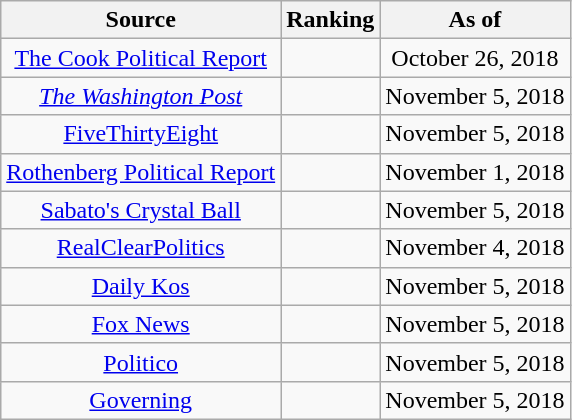<table class="wikitable" style="text-align:center">
<tr>
<th>Source</th>
<th>Ranking</th>
<th>As of</th>
</tr>
<tr>
<td><a href='#'>The Cook Political Report</a></td>
<td></td>
<td>October 26, 2018</td>
</tr>
<tr>
<td><em><a href='#'>The Washington Post</a></em></td>
<td></td>
<td>November 5, 2018</td>
</tr>
<tr>
<td><a href='#'>FiveThirtyEight</a></td>
<td></td>
<td>November 5, 2018</td>
</tr>
<tr>
<td><a href='#'>Rothenberg Political Report</a></td>
<td></td>
<td>November 1, 2018</td>
</tr>
<tr>
<td><a href='#'>Sabato's Crystal Ball</a></td>
<td></td>
<td>November 5, 2018</td>
</tr>
<tr>
<td><a href='#'>RealClearPolitics</a></td>
<td></td>
<td>November 4, 2018</td>
</tr>
<tr>
<td><a href='#'>Daily Kos</a></td>
<td></td>
<td>November 5, 2018</td>
</tr>
<tr>
<td><a href='#'>Fox News</a></td>
<td></td>
<td>November 5, 2018</td>
</tr>
<tr>
<td><a href='#'>Politico</a></td>
<td></td>
<td>November 5, 2018</td>
</tr>
<tr>
<td><a href='#'>Governing</a></td>
<td></td>
<td>November 5, 2018</td>
</tr>
</table>
